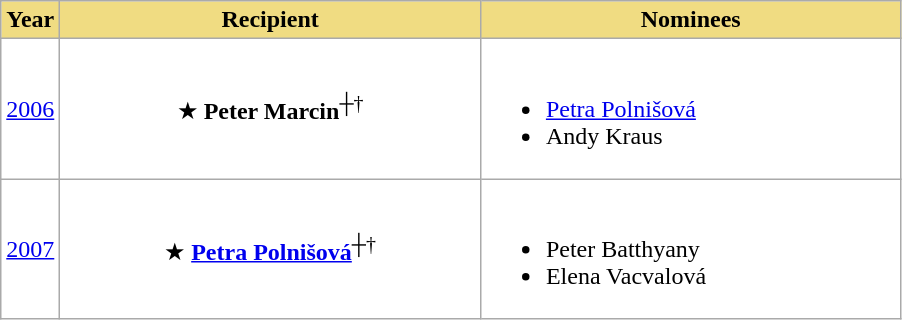<table class=wikitable sortable style="background:white">
<tr>
<th style=background:#F0DC82>Year</th>
<th style=background:#F0DC82 width=273>Recipient</th>
<th style=background:#F0DC82 width=273>Nominees</th>
</tr>
<tr>
<td><a href='#'>2006</a></td>
<td align=center>★ <strong>Peter Marcin</strong><sup>┼†</sup></td>
<td><br><ul><li><a href='#'>Petra Polnišová</a></li><li>Andy Kraus</li></ul></td>
</tr>
<tr>
<td><a href='#'>2007</a></td>
<td align=center>★ <strong><a href='#'>Petra Polnišová</a></strong><sup>┼†</sup></td>
<td><br><ul><li>Peter Batthyany</li><li>Elena Vacvalová</li></ul></td>
</tr>
</table>
